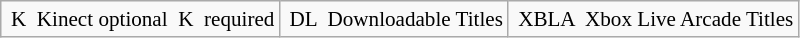<table class="wikitable" style="float: left; margin-right: 1em; font-size:88%;">
<tr>
<td><span> K </span> Kinect optional <span> K </span> required</td>
<td><span> DL </span> Downloadable Titles</td>
<td><span> XBLA </span> Xbox Live Arcade Titles</td>
</tr>
</table>
